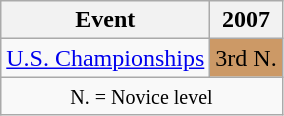<table class="wikitable" style="text-align:center">
<tr>
<th>Event</th>
<th>2007</th>
</tr>
<tr>
<td align=left><a href='#'>U.S. Championships</a></td>
<td bgcolor=cc9966>3rd N.</td>
</tr>
<tr>
<td colspan=2 align=center><small> N. = Novice level </small></td>
</tr>
</table>
